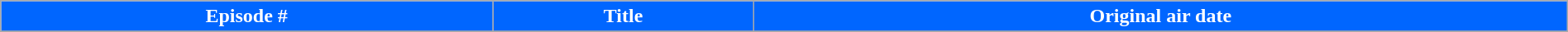<table class="wikitable plainrowheaders" style="width: 100%; margin-right: 0;">
<tr>
<th style="background: #0066ff; color: #ffffff;">Episode #</th>
<th style="background: #0066ff; color: #ffffff;">Title</th>
<th style="background: #0066ff; color: #ffffff;">Original air date</th>
</tr>
<tr>
</tr>
</table>
